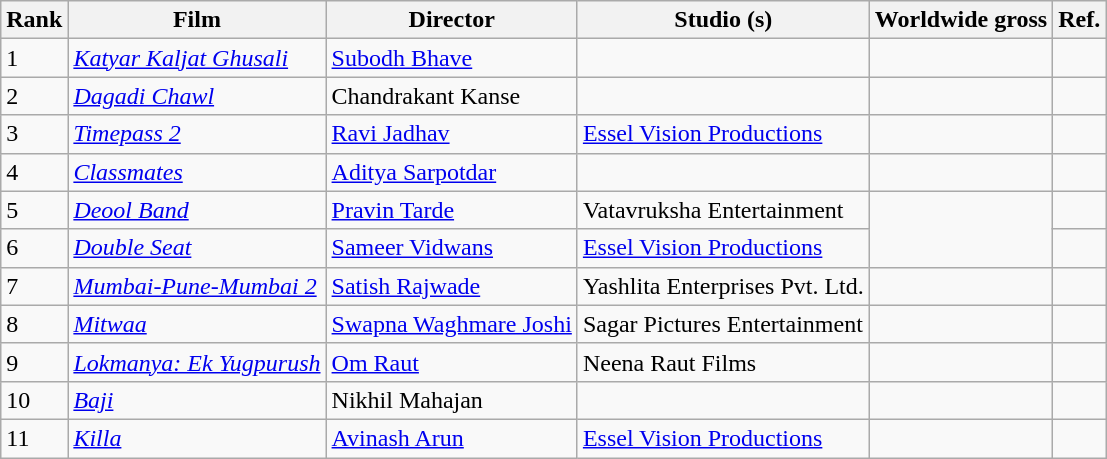<table class="wikitable sortable">
<tr>
<th>Rank</th>
<th>Film</th>
<th>Director</th>
<th>Studio (s)</th>
<th>Worldwide gross</th>
<th>Ref.</th>
</tr>
<tr>
<td>1</td>
<td><em><a href='#'>Katyar Kaljat Ghusali</a></em></td>
<td><a href='#'>Subodh Bhave</a></td>
<td></td>
<td></td>
<td></td>
</tr>
<tr>
<td>2</td>
<td><em><a href='#'>Dagadi Chawl</a></em></td>
<td>Chandrakant Kanse</td>
<td></td>
<td></td>
<td></td>
</tr>
<tr>
<td>3</td>
<td><em><a href='#'>Timepass 2</a></em></td>
<td><a href='#'>Ravi Jadhav</a></td>
<td><a href='#'>Essel Vision Productions</a></td>
<td></td>
<td></td>
</tr>
<tr>
<td>4</td>
<td><em><a href='#'>Classmates</a></em></td>
<td><a href='#'>Aditya Sarpotdar</a></td>
<td></td>
<td></td>
<td></td>
</tr>
<tr>
<td>5</td>
<td><em><a href='#'>Deool Band</a></em></td>
<td><a href='#'>Pravin Tarde</a></td>
<td>Vatavruksha Entertainment</td>
<td rowspan="2"></td>
<td></td>
</tr>
<tr>
<td>6</td>
<td><em><a href='#'>Double Seat</a></em></td>
<td><a href='#'>Sameer Vidwans</a></td>
<td><a href='#'>Essel Vision Productions</a></td>
<td></td>
</tr>
<tr>
<td>7</td>
<td><em><a href='#'>Mumbai-Pune-Mumbai 2</a></em></td>
<td><a href='#'>Satish Rajwade</a></td>
<td>Yashlita Enterprises Pvt. Ltd.</td>
<td></td>
<td></td>
</tr>
<tr>
<td>8</td>
<td><em><a href='#'>Mitwaa</a></em></td>
<td><a href='#'>Swapna Waghmare Joshi</a></td>
<td>Sagar Pictures Entertainment</td>
<td></td>
<td></td>
</tr>
<tr>
<td>9</td>
<td><em><a href='#'>Lokmanya: Ek Yugpurush</a></em></td>
<td><a href='#'>Om Raut</a></td>
<td>Neena Raut Films</td>
<td></td>
<td></td>
</tr>
<tr>
<td>10</td>
<td><em><a href='#'>Baji</a></em></td>
<td>Nikhil Mahajan</td>
<td></td>
<td></td>
<td></td>
</tr>
<tr>
<td>11</td>
<td><em><a href='#'>Killa</a></em></td>
<td><a href='#'>Avinash Arun</a></td>
<td><a href='#'>Essel Vision Productions</a></td>
<td></td>
<td></td>
</tr>
</table>
